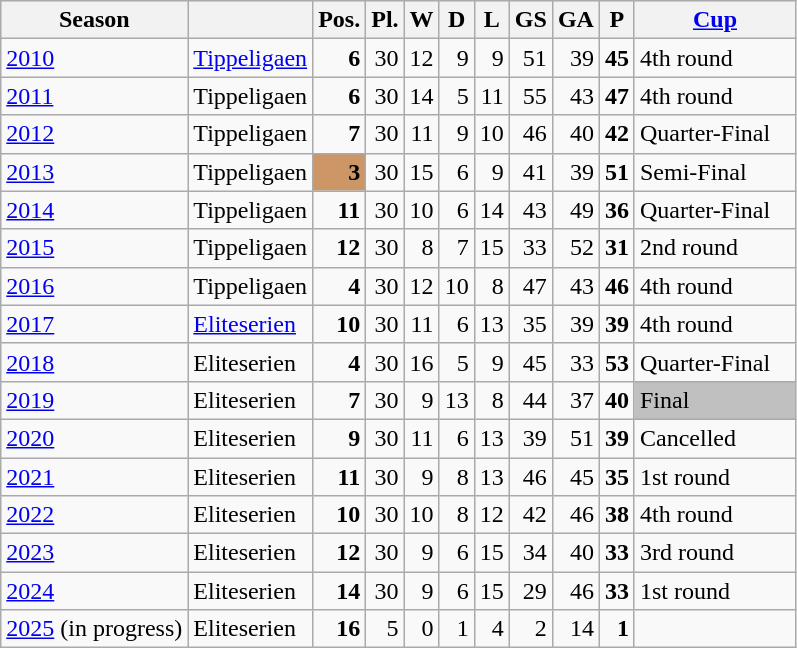<table class="wikitable">
<tr bgcolor="#efefef">
<th>Season</th>
<th></th>
<th>Pos.</th>
<th>Pl.</th>
<th>W</th>
<th>D</th>
<th>L</th>
<th>GS</th>
<th>GA</th>
<th>P</th>
<th width="100"><a href='#'>Cup</a></th>
</tr>
<tr>
<td><a href='#'>2010</a></td>
<td><a href='#'>Tippeligaen</a></td>
<td align=right><strong>6</strong></td>
<td align=right>30</td>
<td align=right>12</td>
<td align=right>9</td>
<td align=right>9</td>
<td align=right>51</td>
<td align=right>39</td>
<td align=right><strong>45</strong></td>
<td>4th round</td>
</tr>
<tr>
<td><a href='#'>2011</a></td>
<td>Tippeligaen</td>
<td align=right><strong>6</strong></td>
<td align=right>30</td>
<td align=right>14</td>
<td align=right>5</td>
<td align=right>11</td>
<td align=right>55</td>
<td align=right>43</td>
<td align=right><strong>47</strong></td>
<td>4th round</td>
</tr>
<tr>
<td><a href='#'>2012</a></td>
<td>Tippeligaen</td>
<td align=right><strong>7</strong></td>
<td align=right>30</td>
<td align=right>11</td>
<td align=right>9</td>
<td align=right>10</td>
<td align=right>46</td>
<td align=right>40</td>
<td align=right><strong>42</strong></td>
<td>Quarter-Final</td>
</tr>
<tr>
<td><a href='#'>2013</a></td>
<td>Tippeligaen</td>
<td align=right bgcolor=#cc9666><strong>3</strong></td>
<td align=right>30</td>
<td align=right>15</td>
<td align=right>6</td>
<td align=right>9</td>
<td align=right>41</td>
<td align=right>39</td>
<td align=right><strong>51</strong></td>
<td>Semi-Final</td>
</tr>
<tr>
<td><a href='#'>2014</a></td>
<td>Tippeligaen</td>
<td align=right><strong>11</strong></td>
<td align=right>30</td>
<td align=right>10</td>
<td align=right>6</td>
<td align=right>14</td>
<td align=right>43</td>
<td align=right>49</td>
<td align=right><strong>36</strong></td>
<td>Quarter-Final</td>
</tr>
<tr>
<td><a href='#'>2015</a></td>
<td>Tippeligaen</td>
<td align=right><strong>12</strong></td>
<td align=right>30</td>
<td align=right>8</td>
<td align=right>7</td>
<td align=right>15</td>
<td align=right>33</td>
<td align=right>52</td>
<td align=right><strong>31</strong></td>
<td>2nd round</td>
</tr>
<tr>
<td><a href='#'>2016</a></td>
<td>Tippeligaen</td>
<td align=right><strong>4</strong></td>
<td align=right>30</td>
<td align=right>12</td>
<td align=right>10</td>
<td align=right>8</td>
<td align=right>47</td>
<td align=right>43</td>
<td align=right><strong>46</strong></td>
<td>4th round</td>
</tr>
<tr>
<td><a href='#'>2017</a></td>
<td><a href='#'>Eliteserien</a></td>
<td align=right><strong>10</strong></td>
<td align=right>30</td>
<td align=right>11</td>
<td align=right>6</td>
<td align=right>13</td>
<td align=right>35</td>
<td align=right>39</td>
<td align=right><strong>39</strong></td>
<td>4th round</td>
</tr>
<tr>
<td><a href='#'>2018</a></td>
<td>Eliteserien</td>
<td align=right><strong>4</strong></td>
<td align=right>30</td>
<td align=right>16</td>
<td align=right>5</td>
<td align=right>9</td>
<td align=right>45</td>
<td align=right>33</td>
<td align=right><strong>53</strong></td>
<td>Quarter-Final</td>
</tr>
<tr>
<td><a href='#'>2019</a></td>
<td>Eliteserien</td>
<td align=right><strong>7</strong></td>
<td align=right>30</td>
<td align=right>9</td>
<td align=right>13</td>
<td align=right>8</td>
<td align=right>44</td>
<td align=right>37</td>
<td align=right><strong>40</strong></td>
<td bgcolor=silver>Final</td>
</tr>
<tr>
<td><a href='#'>2020</a></td>
<td>Eliteserien</td>
<td align=right><strong>9</strong></td>
<td align=right>30</td>
<td align=right>11</td>
<td align=right>6</td>
<td align=right>13</td>
<td align=right>39</td>
<td align=right>51</td>
<td align=right><strong>39</strong></td>
<td>Cancelled</td>
</tr>
<tr>
<td><a href='#'>2021</a></td>
<td>Eliteserien</td>
<td align=right><strong>11</strong></td>
<td align=right>30</td>
<td align=right>9</td>
<td align=right>8</td>
<td align=right>13</td>
<td align=right>46</td>
<td align=right>45</td>
<td align=right><strong>35</strong></td>
<td>1st round</td>
</tr>
<tr>
<td><a href='#'>2022</a></td>
<td>Eliteserien</td>
<td align=right><strong>10</strong></td>
<td align=right>30</td>
<td align=right>10</td>
<td align=right>8</td>
<td align=right>12</td>
<td align=right>42</td>
<td align=right>46</td>
<td align=right><strong>38</strong></td>
<td>4th round</td>
</tr>
<tr>
<td><a href='#'>2023</a></td>
<td>Eliteserien</td>
<td align=right><strong>12</strong></td>
<td align=right>30</td>
<td align=right>9</td>
<td align=right>6</td>
<td align=right>15</td>
<td align=right>34</td>
<td align=right>40</td>
<td align=right><strong>33</strong></td>
<td>3rd round</td>
</tr>
<tr>
<td><a href='#'>2024</a></td>
<td>Eliteserien</td>
<td align=right><strong>14</strong></td>
<td align=right>30</td>
<td align=right>9</td>
<td align=right>6</td>
<td align=right>15</td>
<td align=right>29</td>
<td align=right>46</td>
<td align=right><strong>33</strong></td>
<td>1st round</td>
</tr>
<tr>
<td><a href='#'>2025</a> (in progress)</td>
<td>Eliteserien</td>
<td align=right><strong>16</strong></td>
<td align=right>5</td>
<td align=right>0</td>
<td align=right>1</td>
<td align=right>4</td>
<td align=right>2</td>
<td align=right>14</td>
<td align=right><strong>1</strong></td>
<td></td>
</tr>
</table>
